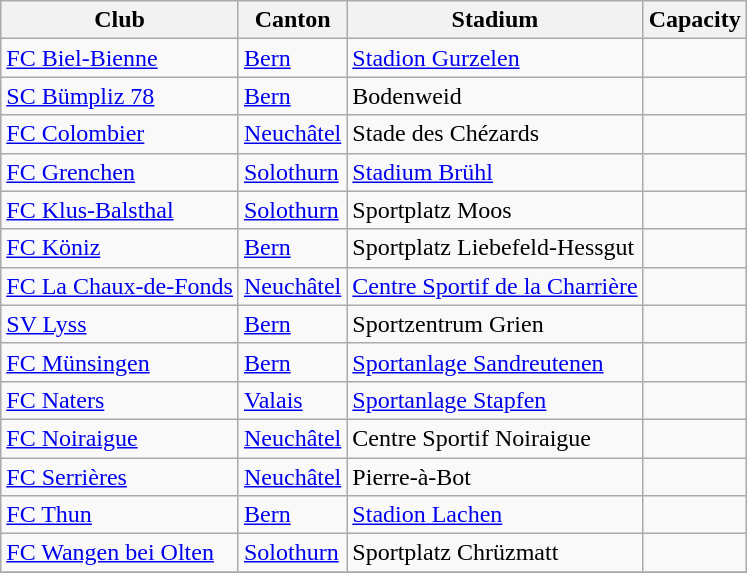<table class="wikitable">
<tr>
<th>Club</th>
<th>Canton</th>
<th>Stadium</th>
<th>Capacity</th>
</tr>
<tr>
<td><a href='#'>FC Biel-Bienne</a></td>
<td><a href='#'>Bern</a></td>
<td><a href='#'>Stadion Gurzelen</a></td>
<td></td>
</tr>
<tr>
<td><a href='#'>SC Bümpliz 78</a></td>
<td><a href='#'>Bern</a></td>
<td>Bodenweid</td>
<td></td>
</tr>
<tr>
<td><a href='#'>FC Colombier</a></td>
<td><a href='#'>Neuchâtel</a></td>
<td>Stade des Chézards</td>
<td></td>
</tr>
<tr>
<td><a href='#'>FC Grenchen</a></td>
<td><a href='#'>Solothurn</a></td>
<td><a href='#'>Stadium Brühl</a></td>
<td></td>
</tr>
<tr>
<td><a href='#'>FC Klus-Balsthal</a></td>
<td><a href='#'>Solothurn</a></td>
<td>Sportplatz Moos</td>
<td></td>
</tr>
<tr>
<td><a href='#'>FC Köniz</a></td>
<td><a href='#'>Bern</a></td>
<td>Sportplatz Liebefeld-Hessgut</td>
<td></td>
</tr>
<tr>
<td><a href='#'>FC La Chaux-de-Fonds</a></td>
<td><a href='#'>Neuchâtel</a></td>
<td><a href='#'>Centre Sportif de la Charrière</a></td>
<td></td>
</tr>
<tr>
<td><a href='#'>SV Lyss</a></td>
<td><a href='#'>Bern</a></td>
<td>Sportzentrum Grien</td>
<td></td>
</tr>
<tr>
<td><a href='#'>FC Münsingen</a></td>
<td><a href='#'>Bern</a></td>
<td><a href='#'>Sportanlage Sandreutenen</a></td>
<td></td>
</tr>
<tr>
<td><a href='#'>FC Naters</a></td>
<td><a href='#'>Valais</a></td>
<td><a href='#'>Sportanlage Stapfen</a></td>
<td></td>
</tr>
<tr>
<td><a href='#'>FC Noiraigue</a></td>
<td><a href='#'>Neuchâtel</a></td>
<td>Centre Sportif Noiraigue</td>
<td></td>
</tr>
<tr>
<td><a href='#'>FC Serrières</a></td>
<td><a href='#'>Neuchâtel</a></td>
<td>Pierre-à-Bot</td>
<td></td>
</tr>
<tr>
<td><a href='#'>FC Thun</a></td>
<td><a href='#'>Bern</a></td>
<td><a href='#'>Stadion Lachen</a></td>
<td></td>
</tr>
<tr>
<td><a href='#'>FC Wangen bei Olten</a></td>
<td><a href='#'>Solothurn</a></td>
<td>Sportplatz Chrüzmatt</td>
<td></td>
</tr>
<tr>
</tr>
</table>
